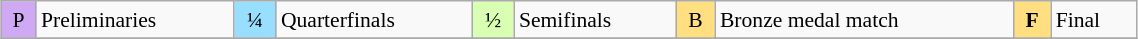<table class="wikitable" style="margin:0.5em auto; font-size:90%; line-height:1.25em;" width=60%;>
<tr>
<td style="background-color:#D0A9F5;text-align:center;">P</td>
<td>Preliminaries</td>
<td style="background-color:#97DEFF;text-align:center;">¼</td>
<td>Quarterfinals</td>
<td style="background-color:#D9FFB2;text-align:center;">½</td>
<td>Semifinals</td>
<td style="background-color:#FFDF80;text-align:center;">B</td>
<td>Bronze medal match</td>
<td style="background-color:#FFDF80;text-align:center;"><strong>F</strong></td>
<td>Final</td>
</tr>
<tr>
</tr>
</table>
